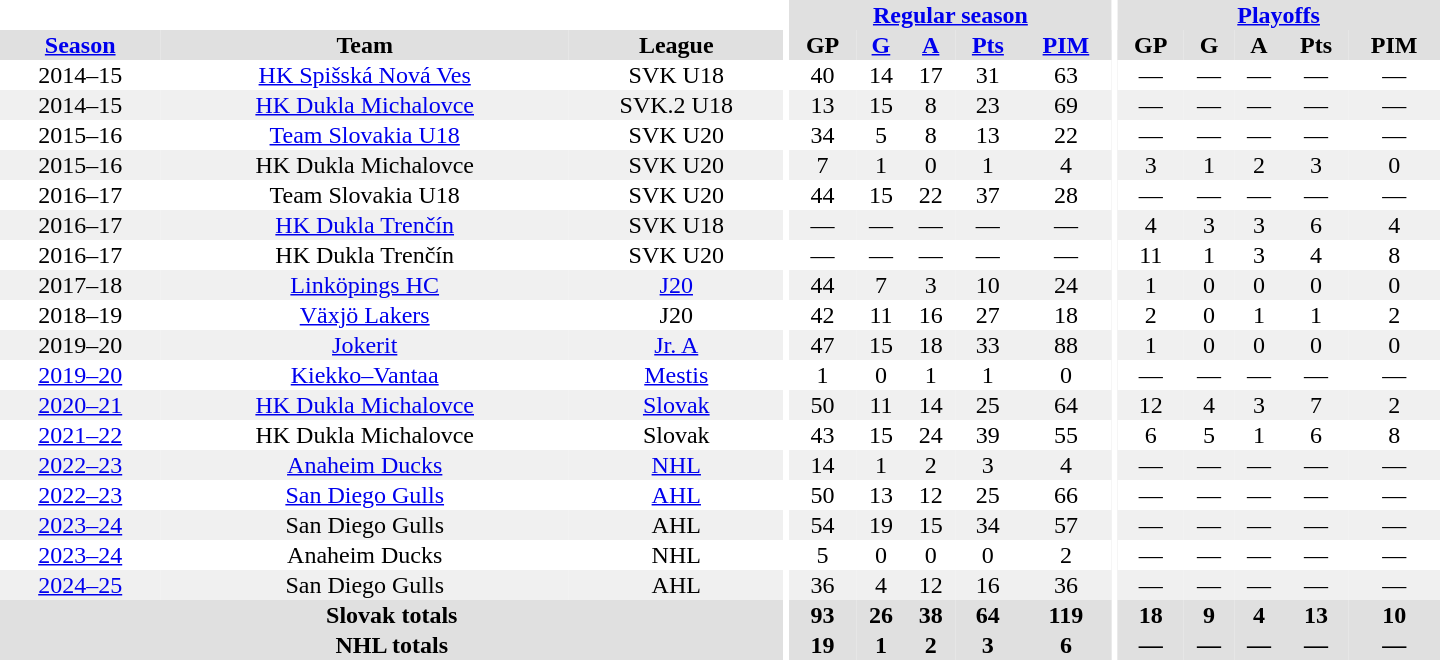<table border="0" cellpadding="1" cellspacing="0" style="text-align:center; width:60em">
<tr bgcolor="#e0e0e0">
<th colspan="3" bgcolor="#ffffff"></th>
<th rowspan="100" bgcolor="#ffffff"></th>
<th colspan="5"><a href='#'>Regular season</a></th>
<th rowspan="100" bgcolor="#ffffff"></th>
<th colspan="5"><a href='#'>Playoffs</a></th>
</tr>
<tr bgcolor="#e0e0e0">
<th><a href='#'>Season</a></th>
<th>Team</th>
<th>League</th>
<th>GP</th>
<th><a href='#'>G</a></th>
<th><a href='#'>A</a></th>
<th><a href='#'>Pts</a></th>
<th><a href='#'>PIM</a></th>
<th>GP</th>
<th>G</th>
<th>A</th>
<th>Pts</th>
<th>PIM</th>
</tr>
<tr>
<td>2014–15</td>
<td><a href='#'>HK Spišská Nová Ves</a></td>
<td>SVK U18</td>
<td>40</td>
<td>14</td>
<td>17</td>
<td>31</td>
<td>63</td>
<td>—</td>
<td>—</td>
<td>—</td>
<td>—</td>
<td>—</td>
</tr>
<tr bgcolor="#f0f0f0">
<td>2014–15</td>
<td><a href='#'>HK Dukla Michalovce</a></td>
<td>SVK.2 U18</td>
<td>13</td>
<td>15</td>
<td>8</td>
<td>23</td>
<td>69</td>
<td>—</td>
<td>—</td>
<td>—</td>
<td>—</td>
<td>—</td>
</tr>
<tr>
<td>2015–16</td>
<td><a href='#'>Team Slovakia U18</a></td>
<td>SVK U20</td>
<td>34</td>
<td>5</td>
<td>8</td>
<td>13</td>
<td>22</td>
<td>—</td>
<td>—</td>
<td>—</td>
<td>—</td>
<td>—</td>
</tr>
<tr bgcolor="#f0f0f0">
<td>2015–16</td>
<td>HK Dukla Michalovce</td>
<td>SVK U20</td>
<td>7</td>
<td>1</td>
<td>0</td>
<td>1</td>
<td>4</td>
<td>3</td>
<td>1</td>
<td>2</td>
<td>3</td>
<td>0</td>
</tr>
<tr>
<td>2016–17</td>
<td>Team Slovakia U18</td>
<td>SVK U20</td>
<td>44</td>
<td>15</td>
<td>22</td>
<td>37</td>
<td>28</td>
<td>—</td>
<td>—</td>
<td>—</td>
<td>—</td>
<td>—</td>
</tr>
<tr bgcolor="#f0f0f0">
<td>2016–17</td>
<td><a href='#'>HK Dukla Trenčín</a></td>
<td>SVK U18</td>
<td>—</td>
<td>—</td>
<td>—</td>
<td>—</td>
<td>—</td>
<td>4</td>
<td>3</td>
<td>3</td>
<td>6</td>
<td>4</td>
</tr>
<tr>
<td>2016–17</td>
<td>HK Dukla Trenčín</td>
<td>SVK U20</td>
<td>—</td>
<td>—</td>
<td>—</td>
<td>—</td>
<td>—</td>
<td>11</td>
<td>1</td>
<td>3</td>
<td>4</td>
<td>8</td>
</tr>
<tr bgcolor="#f0f0f0">
<td>2017–18</td>
<td><a href='#'>Linköpings HC</a></td>
<td><a href='#'>J20</a></td>
<td>44</td>
<td>7</td>
<td>3</td>
<td>10</td>
<td>24</td>
<td>1</td>
<td>0</td>
<td>0</td>
<td>0</td>
<td>0</td>
</tr>
<tr>
<td>2018–19</td>
<td><a href='#'>Växjö Lakers</a></td>
<td>J20</td>
<td>42</td>
<td>11</td>
<td>16</td>
<td>27</td>
<td>18</td>
<td>2</td>
<td>0</td>
<td>1</td>
<td>1</td>
<td>2</td>
</tr>
<tr bgcolor="#f0f0f0">
<td>2019–20</td>
<td><a href='#'>Jokerit</a></td>
<td><a href='#'>Jr. A</a></td>
<td>47</td>
<td>15</td>
<td>18</td>
<td>33</td>
<td>88</td>
<td>1</td>
<td>0</td>
<td>0</td>
<td>0</td>
<td>0</td>
</tr>
<tr>
<td><a href='#'>2019–20</a></td>
<td><a href='#'>Kiekko–Vantaa</a></td>
<td><a href='#'>Mestis</a></td>
<td>1</td>
<td>0</td>
<td>1</td>
<td>1</td>
<td>0</td>
<td>—</td>
<td>—</td>
<td>—</td>
<td>—</td>
<td>—</td>
</tr>
<tr bgcolor="#f0f0f0">
<td><a href='#'>2020–21</a></td>
<td><a href='#'>HK Dukla Michalovce</a></td>
<td><a href='#'>Slovak</a></td>
<td>50</td>
<td>11</td>
<td>14</td>
<td>25</td>
<td>64</td>
<td>12</td>
<td>4</td>
<td>3</td>
<td>7</td>
<td>2</td>
</tr>
<tr>
<td><a href='#'>2021–22</a></td>
<td>HK Dukla Michalovce</td>
<td>Slovak</td>
<td>43</td>
<td>15</td>
<td>24</td>
<td>39</td>
<td>55</td>
<td>6</td>
<td>5</td>
<td>1</td>
<td>6</td>
<td>8</td>
</tr>
<tr bgcolor="#f0f0f0">
<td><a href='#'>2022–23</a></td>
<td><a href='#'>Anaheim Ducks</a></td>
<td><a href='#'>NHL</a></td>
<td>14</td>
<td>1</td>
<td>2</td>
<td>3</td>
<td>4</td>
<td>—</td>
<td>—</td>
<td>—</td>
<td>—</td>
<td>—</td>
</tr>
<tr>
<td><a href='#'>2022–23</a></td>
<td><a href='#'>San Diego Gulls</a></td>
<td><a href='#'>AHL</a></td>
<td>50</td>
<td>13</td>
<td>12</td>
<td>25</td>
<td>66</td>
<td>—</td>
<td>—</td>
<td>—</td>
<td>—</td>
<td>—</td>
</tr>
<tr bgcolor="#f0f0f0">
<td><a href='#'>2023–24</a></td>
<td>San Diego Gulls</td>
<td>AHL</td>
<td>54</td>
<td>19</td>
<td>15</td>
<td>34</td>
<td>57</td>
<td>—</td>
<td>—</td>
<td>—</td>
<td>—</td>
<td>—</td>
</tr>
<tr>
<td><a href='#'>2023–24</a></td>
<td>Anaheim Ducks</td>
<td>NHL</td>
<td>5</td>
<td>0</td>
<td>0</td>
<td>0</td>
<td>2</td>
<td>—</td>
<td>—</td>
<td>—</td>
<td>—</td>
<td>—</td>
</tr>
<tr bgcolor="#f0f0f0">
<td><a href='#'>2024–25</a></td>
<td>San Diego Gulls</td>
<td>AHL</td>
<td>36</td>
<td>4</td>
<td>12</td>
<td>16</td>
<td>36</td>
<td>—</td>
<td>—</td>
<td>—</td>
<td>—</td>
<td>—</td>
</tr>
<tr bgcolor="#e0e0e0">
<th colspan="3">Slovak totals</th>
<th>93</th>
<th>26</th>
<th>38</th>
<th>64</th>
<th>119</th>
<th>18</th>
<th>9</th>
<th>4</th>
<th>13</th>
<th>10</th>
</tr>
<tr bgcolor="#e0e0e0">
<th colspan="3">NHL totals</th>
<th>19</th>
<th>1</th>
<th>2</th>
<th>3</th>
<th>6</th>
<th>—</th>
<th>—</th>
<th>—</th>
<th>—</th>
<th>—</th>
</tr>
</table>
